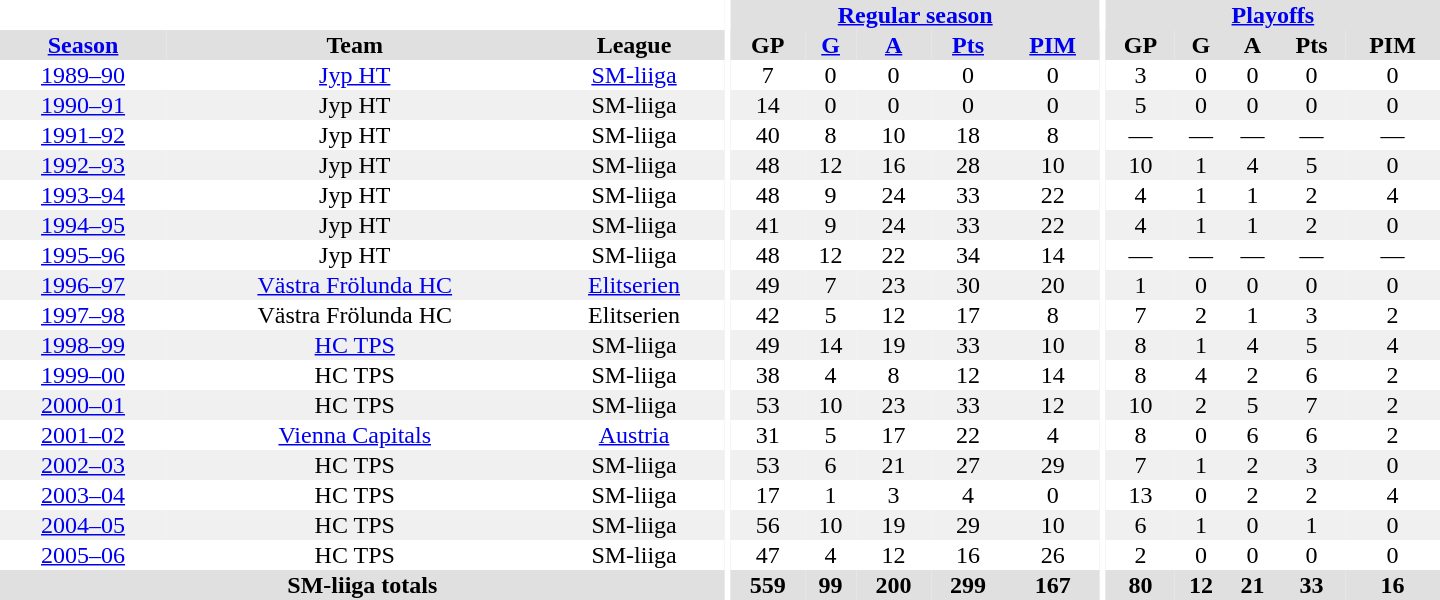<table border="0" cellpadding="1" cellspacing="0" style="text-align:center; width:60em">
<tr bgcolor="#e0e0e0">
<th colspan="3" bgcolor="#ffffff"></th>
<th rowspan="99" bgcolor="#ffffff"></th>
<th colspan="5"><a href='#'>Regular season</a></th>
<th rowspan="99" bgcolor="#ffffff"></th>
<th colspan="5"><a href='#'>Playoffs</a></th>
</tr>
<tr bgcolor="#e0e0e0">
<th><a href='#'>Season</a></th>
<th>Team</th>
<th>League</th>
<th>GP</th>
<th><a href='#'>G</a></th>
<th><a href='#'>A</a></th>
<th><a href='#'>Pts</a></th>
<th><a href='#'>PIM</a></th>
<th>GP</th>
<th>G</th>
<th>A</th>
<th>Pts</th>
<th>PIM</th>
</tr>
<tr>
<td><a href='#'>1989–90</a></td>
<td><a href='#'>Jyp HT</a></td>
<td><a href='#'>SM-liiga</a></td>
<td>7</td>
<td>0</td>
<td>0</td>
<td>0</td>
<td>0</td>
<td>3</td>
<td>0</td>
<td>0</td>
<td>0</td>
<td>0</td>
</tr>
<tr bgcolor="#f0f0f0">
<td><a href='#'>1990–91</a></td>
<td>Jyp HT</td>
<td>SM-liiga</td>
<td>14</td>
<td>0</td>
<td>0</td>
<td>0</td>
<td>0</td>
<td>5</td>
<td>0</td>
<td>0</td>
<td>0</td>
<td>0</td>
</tr>
<tr>
<td><a href='#'>1991–92</a></td>
<td>Jyp HT</td>
<td>SM-liiga</td>
<td>40</td>
<td>8</td>
<td>10</td>
<td>18</td>
<td>8</td>
<td>—</td>
<td>—</td>
<td>—</td>
<td>—</td>
<td>—</td>
</tr>
<tr bgcolor="#f0f0f0">
<td><a href='#'>1992–93</a></td>
<td>Jyp HT</td>
<td>SM-liiga</td>
<td>48</td>
<td>12</td>
<td>16</td>
<td>28</td>
<td>10</td>
<td>10</td>
<td>1</td>
<td>4</td>
<td>5</td>
<td>0</td>
</tr>
<tr>
<td><a href='#'>1993–94</a></td>
<td>Jyp HT</td>
<td>SM-liiga</td>
<td>48</td>
<td>9</td>
<td>24</td>
<td>33</td>
<td>22</td>
<td>4</td>
<td>1</td>
<td>1</td>
<td>2</td>
<td>4</td>
</tr>
<tr bgcolor="#f0f0f0">
<td><a href='#'>1994–95</a></td>
<td>Jyp HT</td>
<td>SM-liiga</td>
<td>41</td>
<td>9</td>
<td>24</td>
<td>33</td>
<td>22</td>
<td>4</td>
<td>1</td>
<td>1</td>
<td>2</td>
<td>0</td>
</tr>
<tr>
<td><a href='#'>1995–96</a></td>
<td>Jyp HT</td>
<td>SM-liiga</td>
<td>48</td>
<td>12</td>
<td>22</td>
<td>34</td>
<td>14</td>
<td>—</td>
<td>—</td>
<td>—</td>
<td>—</td>
<td>—</td>
</tr>
<tr bgcolor="#f0f0f0">
<td><a href='#'>1996–97</a></td>
<td><a href='#'>Västra Frölunda HC</a></td>
<td><a href='#'>Elitserien</a></td>
<td>49</td>
<td>7</td>
<td>23</td>
<td>30</td>
<td>20</td>
<td>1</td>
<td>0</td>
<td>0</td>
<td>0</td>
<td>0</td>
</tr>
<tr>
<td><a href='#'>1997–98</a></td>
<td>Västra Frölunda HC</td>
<td>Elitserien</td>
<td>42</td>
<td>5</td>
<td>12</td>
<td>17</td>
<td>8</td>
<td>7</td>
<td>2</td>
<td>1</td>
<td>3</td>
<td>2</td>
</tr>
<tr bgcolor="#f0f0f0">
<td><a href='#'>1998–99</a></td>
<td><a href='#'>HC TPS</a></td>
<td>SM-liiga</td>
<td>49</td>
<td>14</td>
<td>19</td>
<td>33</td>
<td>10</td>
<td>8</td>
<td>1</td>
<td>4</td>
<td>5</td>
<td>4</td>
</tr>
<tr>
<td><a href='#'>1999–00</a></td>
<td>HC TPS</td>
<td>SM-liiga</td>
<td>38</td>
<td>4</td>
<td>8</td>
<td>12</td>
<td>14</td>
<td>8</td>
<td>4</td>
<td>2</td>
<td>6</td>
<td>2</td>
</tr>
<tr bgcolor="#f0f0f0">
<td><a href='#'>2000–01</a></td>
<td>HC TPS</td>
<td>SM-liiga</td>
<td>53</td>
<td>10</td>
<td>23</td>
<td>33</td>
<td>12</td>
<td>10</td>
<td>2</td>
<td>5</td>
<td>7</td>
<td>2</td>
</tr>
<tr>
<td><a href='#'>2001–02</a></td>
<td><a href='#'>Vienna Capitals</a></td>
<td><a href='#'>Austria</a></td>
<td>31</td>
<td>5</td>
<td>17</td>
<td>22</td>
<td>4</td>
<td>8</td>
<td>0</td>
<td>6</td>
<td>6</td>
<td>2</td>
</tr>
<tr bgcolor="#f0f0f0">
<td><a href='#'>2002–03</a></td>
<td>HC TPS</td>
<td>SM-liiga</td>
<td>53</td>
<td>6</td>
<td>21</td>
<td>27</td>
<td>29</td>
<td>7</td>
<td>1</td>
<td>2</td>
<td>3</td>
<td>0</td>
</tr>
<tr>
<td><a href='#'>2003–04</a></td>
<td>HC TPS</td>
<td>SM-liiga</td>
<td>17</td>
<td>1</td>
<td>3</td>
<td>4</td>
<td>0</td>
<td>13</td>
<td>0</td>
<td>2</td>
<td>2</td>
<td>4</td>
</tr>
<tr bgcolor="#f0f0f0">
<td><a href='#'>2004–05</a></td>
<td>HC TPS</td>
<td>SM-liiga</td>
<td>56</td>
<td>10</td>
<td>19</td>
<td>29</td>
<td>10</td>
<td>6</td>
<td>1</td>
<td>0</td>
<td>1</td>
<td>0</td>
</tr>
<tr>
<td><a href='#'>2005–06</a></td>
<td>HC TPS</td>
<td>SM-liiga</td>
<td>47</td>
<td>4</td>
<td>12</td>
<td>16</td>
<td>26</td>
<td>2</td>
<td>0</td>
<td>0</td>
<td>0</td>
<td>0</td>
</tr>
<tr>
</tr>
<tr ALIGN="center" bgcolor="#e0e0e0">
<th colspan="3">SM-liiga totals</th>
<th ALIGN="center">559</th>
<th ALIGN="center">99</th>
<th ALIGN="center">200</th>
<th ALIGN="center">299</th>
<th ALIGN="center">167</th>
<th ALIGN="center">80</th>
<th ALIGN="center">12</th>
<th ALIGN="center">21</th>
<th ALIGN="center">33</th>
<th ALIGN="center">16</th>
</tr>
</table>
